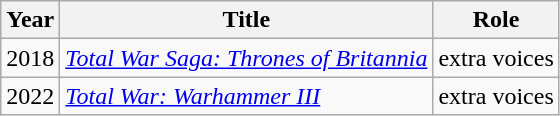<table class="wikitable sortable">
<tr>
<th>Year</th>
<th>Title</th>
<th>Role</th>
</tr>
<tr>
<td>2018</td>
<td><em><a href='#'>Total War Saga: Thrones of Britannia</a></em></td>
<td>extra voices</td>
</tr>
<tr>
<td>2022</td>
<td><em><a href='#'>Total War: Warhammer III</a></em></td>
<td>extra voices</td>
</tr>
</table>
